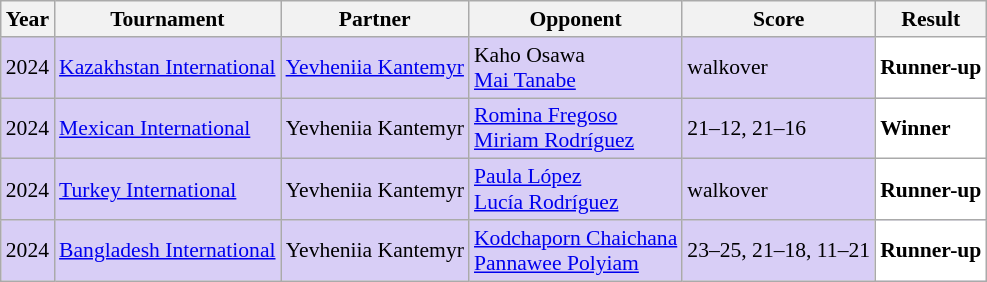<table class="sortable wikitable" style="font-size: 90%;">
<tr>
<th>Year</th>
<th>Tournament</th>
<th>Partner</th>
<th>Opponent</th>
<th>Score</th>
<th>Result</th>
</tr>
<tr style="background:#D8CEF6">
<td align="center">2024</td>
<td align="left"><a href='#'>Kazakhstan International</a></td>
<td align="left"> <a href='#'>Yevheniia Kantemyr</a></td>
<td align="left"> Kaho Osawa<br> <a href='#'>Mai Tanabe</a></td>
<td align="left">walkover</td>
<td style="text-align:left; background:white"> <strong>Runner-up</strong></td>
</tr>
<tr style="background:#D8CEF6">
<td align="center">2024</td>
<td align="left"><a href='#'>Mexican International</a></td>
<td align="left"> Yevheniia Kantemyr</td>
<td align="left"> <a href='#'>Romina Fregoso</a><br> <a href='#'>Miriam Rodríguez</a></td>
<td align="left">21–12, 21–16</td>
<td style="text-align:left; background:white"> <strong>Winner</strong></td>
</tr>
<tr style="background:#D8CEF6">
<td align="center">2024</td>
<td align="left"><a href='#'>Turkey International</a></td>
<td align="left"> Yevheniia Kantemyr</td>
<td align="left"> <a href='#'>Paula López</a><br> <a href='#'>Lucía Rodríguez</a></td>
<td align="left">walkover</td>
<td style="text-align:left; background:white"> <strong>Runner-up</strong></td>
</tr>
<tr style="background:#D8CEF6">
<td align="center">2024</td>
<td align="left"><a href='#'>Bangladesh International</a></td>
<td align="left"> Yevheniia Kantemyr</td>
<td align="left"> <a href='#'>Kodchaporn Chaichana</a><br> <a href='#'>Pannawee Polyiam</a></td>
<td align="left">23–25, 21–18, 11–21</td>
<td style="text-align:left; background:white"> <strong>Runner-up</strong></td>
</tr>
</table>
